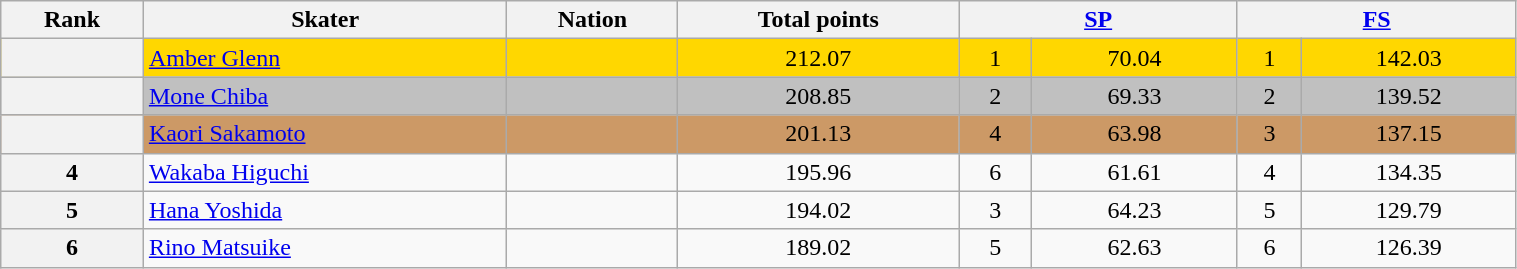<table class="wikitable sortable" style="text-align:center;" width="80%">
<tr>
<th scope="col">Rank</th>
<th scope="col">Skater</th>
<th scope="col">Nation</th>
<th scope="col">Total points</th>
<th scope="col" colspan="2" width="80px"><a href='#'>SP</a></th>
<th scope="col" colspan="2" width="80px"><a href='#'>FS</a></th>
</tr>
<tr bgcolor="gold">
<th scope="row"></th>
<td align="left"><a href='#'>Amber Glenn</a></td>
<td align="left"></td>
<td>212.07</td>
<td>1</td>
<td>70.04</td>
<td>1</td>
<td>142.03</td>
</tr>
<tr bgcolor="silver">
<th scope="row"></th>
<td align="left"><a href='#'>Mone Chiba</a></td>
<td align="left"></td>
<td>208.85</td>
<td>2</td>
<td>69.33</td>
<td>2</td>
<td>139.52</td>
</tr>
<tr bgcolor="cc9966">
<th scope="row"></th>
<td align="left"><a href='#'>Kaori Sakamoto</a></td>
<td align="left"></td>
<td>201.13</td>
<td>4</td>
<td>63.98</td>
<td>3</td>
<td>137.15</td>
</tr>
<tr>
<th scope="row">4</th>
<td align="left"><a href='#'>Wakaba Higuchi</a></td>
<td align="left"></td>
<td>195.96</td>
<td>6</td>
<td>61.61</td>
<td>4</td>
<td>134.35</td>
</tr>
<tr>
<th scope="row">5</th>
<td align="left"><a href='#'>Hana Yoshida</a></td>
<td align="left"></td>
<td>194.02</td>
<td>3</td>
<td>64.23</td>
<td>5</td>
<td>129.79</td>
</tr>
<tr>
<th scope="row">6</th>
<td align="left"><a href='#'>Rino Matsuike</a></td>
<td align="left"></td>
<td>189.02</td>
<td>5</td>
<td>62.63</td>
<td>6</td>
<td>126.39</td>
</tr>
</table>
